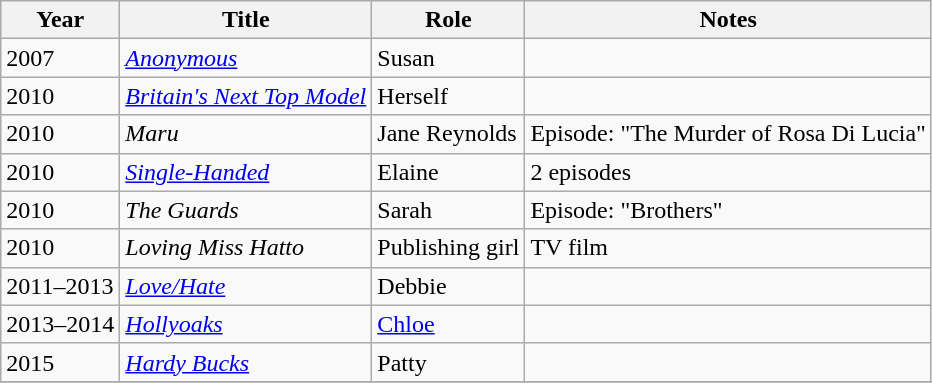<table class="wikitable sortable">
<tr>
<th>Year</th>
<th>Title</th>
<th>Role</th>
<th class="unsortable">Notes</th>
</tr>
<tr>
<td>2007</td>
<td><em><a href='#'>Anonymous</a></em></td>
<td>Susan</td>
<td></td>
</tr>
<tr>
<td>2010</td>
<td><em><a href='#'>Britain's Next Top Model</a></em></td>
<td>Herself</td>
<td></td>
</tr>
<tr>
<td>2010</td>
<td><em>Maru</em></td>
<td>Jane Reynolds</td>
<td>Episode: "The Murder of Rosa Di Lucia"</td>
</tr>
<tr>
<td>2010</td>
<td><em><a href='#'>Single-Handed</a></em></td>
<td>Elaine</td>
<td>2 episodes</td>
</tr>
<tr>
<td>2010</td>
<td><em>The Guards</em></td>
<td>Sarah</td>
<td>Episode: "Brothers"</td>
</tr>
<tr>
<td>2010</td>
<td><em>Loving Miss Hatto</em></td>
<td>Publishing girl</td>
<td>TV film</td>
</tr>
<tr>
<td>2011–2013</td>
<td><em><a href='#'>Love/Hate</a></em></td>
<td>Debbie</td>
<td></td>
</tr>
<tr>
<td>2013–2014</td>
<td><em><a href='#'>Hollyoaks</a></em></td>
<td><a href='#'>Chloe</a></td>
<td></td>
</tr>
<tr>
<td>2015</td>
<td><em><a href='#'>Hardy Bucks</a></em></td>
<td>Patty</td>
<td></td>
</tr>
<tr>
</tr>
</table>
